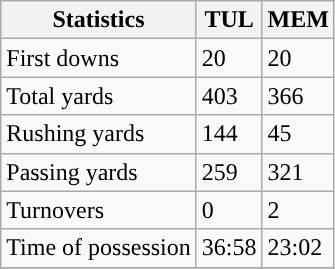<table class="wikitable" style="float: left;">
<tr>
<th>Statistics</th>
<th>TUL</th>
<th>MEM</th>
</tr>
<tr>
<td>First downs</td>
<td>20</td>
<td>20</td>
</tr>
<tr>
<td>Total yards</td>
<td>403</td>
<td>366</td>
</tr>
<tr>
<td>Rushing yards</td>
<td>144</td>
<td>45</td>
</tr>
<tr>
<td>Passing yards</td>
<td>259</td>
<td>321</td>
</tr>
<tr>
<td>Turnovers</td>
<td>0</td>
<td>2</td>
</tr>
<tr>
<td>Time of possession</td>
<td>36:58</td>
<td>23:02</td>
</tr>
<tr>
</tr>
</table>
